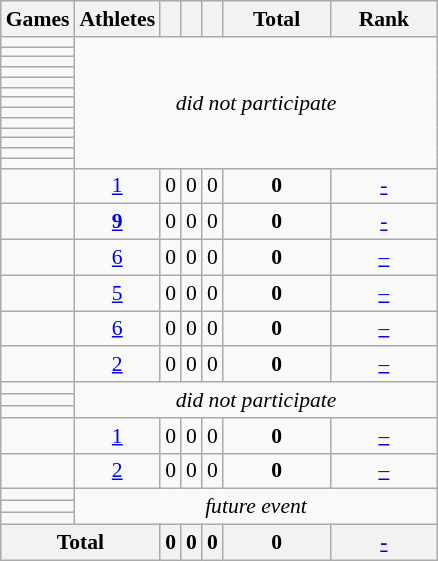<table class="wikitable" style="text-align:center; font-size:90%;">
<tr>
<th>Games</th>
<th>Athletes</th>
<th width:4.5em; font-weight:bold;"></th>
<th width:4.5em; font-weight:bold;"></th>
<th width:4.5em; font-weight:bold;"></th>
<th style="width:4.5em; font-weight:bold;">Total</th>
<th style="width:4.5em; font-weight:bold;">Rank</th>
</tr>
<tr>
<td align=left> </td>
<td rowspan="13"; colspan=6><em>did not participate</em></td>
</tr>
<tr>
<td align=left> </td>
</tr>
<tr>
<td align=left> </td>
</tr>
<tr>
<td align=left> </td>
</tr>
<tr>
<td align=left> </td>
</tr>
<tr>
<td align=left> </td>
</tr>
<tr>
<td align=left> </td>
</tr>
<tr>
<td align=left> </td>
</tr>
<tr>
<td align=left> </td>
</tr>
<tr>
<td align=left> </td>
</tr>
<tr>
<td align=left> </td>
</tr>
<tr>
<td align=left> </td>
</tr>
<tr>
<td align=left> </td>
</tr>
<tr>
<td align=left> </td>
<td><a href='#'>1</a></td>
<td>0</td>
<td>0</td>
<td>0</td>
<td><strong>0</strong></td>
<td><a href='#'>-</a></td>
</tr>
<tr>
<td align=left> </td>
<td><a href='#'><strong>9</strong></a></td>
<td>0</td>
<td>0</td>
<td>0</td>
<td><strong>0</strong></td>
<td><a href='#'>-</a></td>
</tr>
<tr>
<td align=left> </td>
<td><a href='#'>6</a></td>
<td>0</td>
<td>0</td>
<td>0</td>
<td><strong>0</strong></td>
<td><a href='#'>–</a></td>
</tr>
<tr>
<td align=left> </td>
<td><a href='#'>5</a></td>
<td>0</td>
<td>0</td>
<td>0</td>
<td><strong>0</strong></td>
<td><a href='#'>–</a></td>
</tr>
<tr>
<td align=left> </td>
<td><a href='#'>6</a></td>
<td>0</td>
<td>0</td>
<td>0</td>
<td><strong>0</strong></td>
<td><a href='#'>–</a></td>
</tr>
<tr>
<td align=left> </td>
<td><a href='#'>2</a></td>
<td>0</td>
<td>0</td>
<td>0</td>
<td><strong>0</strong></td>
<td><a href='#'>–</a></td>
</tr>
<tr>
<td align=left> </td>
<td colspan=6; rowspan=3><em>did not participate</em></td>
</tr>
<tr>
<td align=left> </td>
</tr>
<tr>
<td align=left> </td>
</tr>
<tr>
<td align=left> </td>
<td><a href='#'>1</a></td>
<td>0</td>
<td>0</td>
<td>0</td>
<td><strong>0</strong></td>
<td><a href='#'>–</a></td>
</tr>
<tr>
<td align=left> </td>
<td><a href='#'>2</a></td>
<td>0</td>
<td>0</td>
<td>0</td>
<td><strong>0</strong></td>
<td><a href='#'>–</a></td>
</tr>
<tr>
<td align=left> </td>
<td colspan="6" rowspan="3"><em>future event</em></td>
</tr>
<tr>
<td align=left> </td>
</tr>
<tr>
<td align=left> </td>
</tr>
<tr>
<th colspan=2>Total</th>
<th>0</th>
<th>0</th>
<th>0</th>
<th>0</th>
<th><a href='#'>-</a></th>
</tr>
</table>
